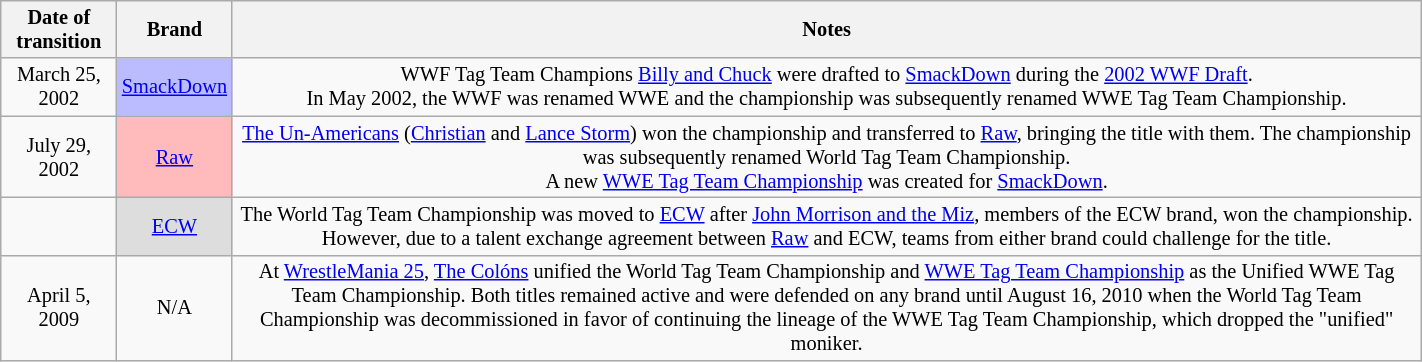<table class="wikitable" style="font-size:85%; text-align:center; width:75%;">
<tr>
<th>Date of transition</th>
<th>Brand</th>
<th>Notes</th>
</tr>
<tr>
<td>March 25, 2002</td>
<td style="background-color:#bbf;"><a href='#'>SmackDown</a></td>
<td>WWF Tag Team Champions <a href='#'>Billy and Chuck</a> were drafted to <a href='#'>SmackDown</a> during the <a href='#'>2002 WWF Draft</a>.<br>In May 2002, the WWF was renamed WWE and the championship was subsequently renamed WWE Tag Team Championship.</td>
</tr>
<tr>
<td>July 29, 2002</td>
<td style="background-color:#fbb;"><a href='#'>Raw</a></td>
<td><a href='#'>The Un-Americans</a> (<a href='#'>Christian</a> and <a href='#'>Lance Storm</a>) won the championship and transferred to <a href='#'>Raw</a>, bringing the title with them. The championship was subsequently renamed World Tag Team Championship.<br>A new <a href='#'>WWE Tag Team Championship</a> was created for <a href='#'>SmackDown</a>.</td>
</tr>
<tr>
<td></td>
<td style="background-color:#ddd;"><a href='#'>ECW</a></td>
<td>The World Tag Team Championship was moved to <a href='#'>ECW</a> after <a href='#'>John Morrison and the Miz</a>, members of the ECW brand, won the championship. However, due to a talent exchange agreement between <a href='#'>Raw</a> and ECW, teams from either brand could challenge for the title.</td>
</tr>
<tr>
<td>April 5, 2009</td>
<td>N/A</td>
<td>At <a href='#'>WrestleMania 25</a>, <a href='#'>The Colóns</a> unified the World Tag Team Championship and <a href='#'>WWE Tag Team Championship</a> as the Unified WWE Tag Team Championship. Both titles remained active and were defended on any brand until August 16, 2010 when the World Tag Team Championship was decommissioned in favor of continuing the lineage of the WWE Tag Team Championship, which dropped the "unified" moniker.</td>
</tr>
</table>
